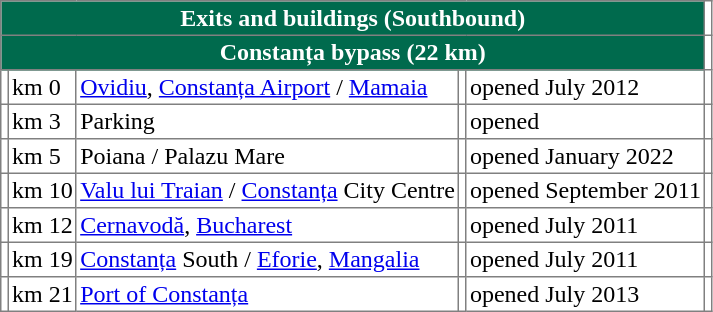<table border="1" cellspacing="0" cellpadding="2" style="border-collapse:collapse;">
<tr>
<td colspan="5" style="color:#ffffff;background-color:#006a4d; text-align: center;"><strong>Exits and buildings (Southbound)</strong></td>
<td></td>
</tr>
<tr>
<td colspan="5" style="color:#ffffff;background-color:#006a4d; text-align: center;"><strong>Constanța bypass (22 km)</strong></td>
<td></td>
</tr>
<tr>
<td></td>
<td>km 0</td>
<td><a href='#'>Ovidiu</a>, <a href='#'>Constanța Airport</a> / <a href='#'>Mamaia</a></td>
<td></td>
<td>opened July 2012</td>
<td></td>
</tr>
<tr>
<td></td>
<td>km 3</td>
<td>Parking</td>
<td></td>
<td>opened</td>
</tr>
<tr>
<td></td>
<td>km 5</td>
<td>Poiana / Palazu Mare</td>
<td></td>
<td>opened January 2022</td>
<td></td>
</tr>
<tr>
<td></td>
<td>km 10</td>
<td><a href='#'>Valu lui Traian</a> / <a href='#'>Constanța</a> City Centre</td>
<td></td>
<td>opened September 2011</td>
<td></td>
</tr>
<tr>
<td></td>
<td>km 12</td>
<td><a href='#'>Cernavodă</a>, <a href='#'>Bucharest</a></td>
<td></td>
<td>opened July 2011</td>
<td></td>
</tr>
<tr>
<td></td>
<td>km 19</td>
<td><a href='#'>Constanța</a> South / <a href='#'>Eforie</a>, <a href='#'>Mangalia</a></td>
<td></td>
<td>opened July 2011</td>
<td></td>
</tr>
<tr>
<td></td>
<td>km 21</td>
<td><a href='#'>Port of Constanța</a></td>
<td></td>
<td>opened July 2013</td>
<td></td>
</tr>
</table>
